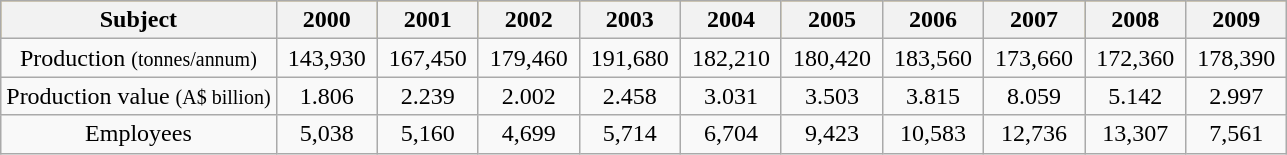<table class="wikitable">
<tr style="text-align:center; background:#daa520;">
<th>Subject</th>
<th scope="col" style="width: 60px;">2000</th>
<th scope="col" style="width: 60px;">2001</th>
<th scope="col" style="width: 60px;">2002</th>
<th scope="col" style="width: 60px;">2003</th>
<th scope="col" style="width: 60px;">2004</th>
<th scope="col" style="width: 60px;">2005</th>
<th scope="col" style="width: 60px;">2006</th>
<th scope="col" style="width: 60px;">2007</th>
<th scope="col" style="width: 60px;">2008</th>
<th scope="col" style="width: 60px;">2009</th>
</tr>
<tr style="text-align:center;">
<td>Production <small>(tonnes/annum)</small></td>
<td>143,930</td>
<td>167,450</td>
<td>179,460</td>
<td>191,680</td>
<td>182,210</td>
<td>180,420</td>
<td>183,560</td>
<td>173,660</td>
<td>172,360</td>
<td>178,390</td>
</tr>
<tr style="text-align:center;">
<td>Production value <small>(A$ billion)</small></td>
<td>1.806</td>
<td>2.239</td>
<td>2.002</td>
<td>2.458</td>
<td>3.031</td>
<td>3.503</td>
<td>3.815</td>
<td>8.059</td>
<td>5.142</td>
<td>2.997</td>
</tr>
<tr style="text-align:center;">
<td>Employees</td>
<td>5,038</td>
<td>5,160</td>
<td>4,699</td>
<td>5,714</td>
<td>6,704</td>
<td>9,423</td>
<td>10,583</td>
<td>12,736</td>
<td>13,307</td>
<td>7,561</td>
</tr>
</table>
